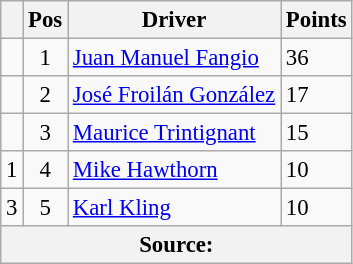<table class="wikitable" style="font-size: 95%;">
<tr>
<th></th>
<th>Pos</th>
<th>Driver</th>
<th>Points</th>
</tr>
<tr>
<td align="left"></td>
<td style="text-align:center;">1</td>
<td> <a href='#'>Juan Manuel Fangio</a></td>
<td align="left">36 </td>
</tr>
<tr>
<td align="left"></td>
<td style="text-align:center;">2</td>
<td> <a href='#'>José Froilán González</a></td>
<td align="left">17 </td>
</tr>
<tr>
<td align="left"></td>
<td style="text-align:center;">3</td>
<td> <a href='#'>Maurice Trintignant</a></td>
<td align="left">15</td>
</tr>
<tr>
<td align="left"> 1</td>
<td style="text-align:center;">4</td>
<td> <a href='#'>Mike Hawthorn</a></td>
<td align="left">10 </td>
</tr>
<tr>
<td align="left"> 3</td>
<td style="text-align:center;">5</td>
<td> <a href='#'>Karl Kling</a></td>
<td align="left">10</td>
</tr>
<tr>
<th colspan=4>Source:</th>
</tr>
</table>
